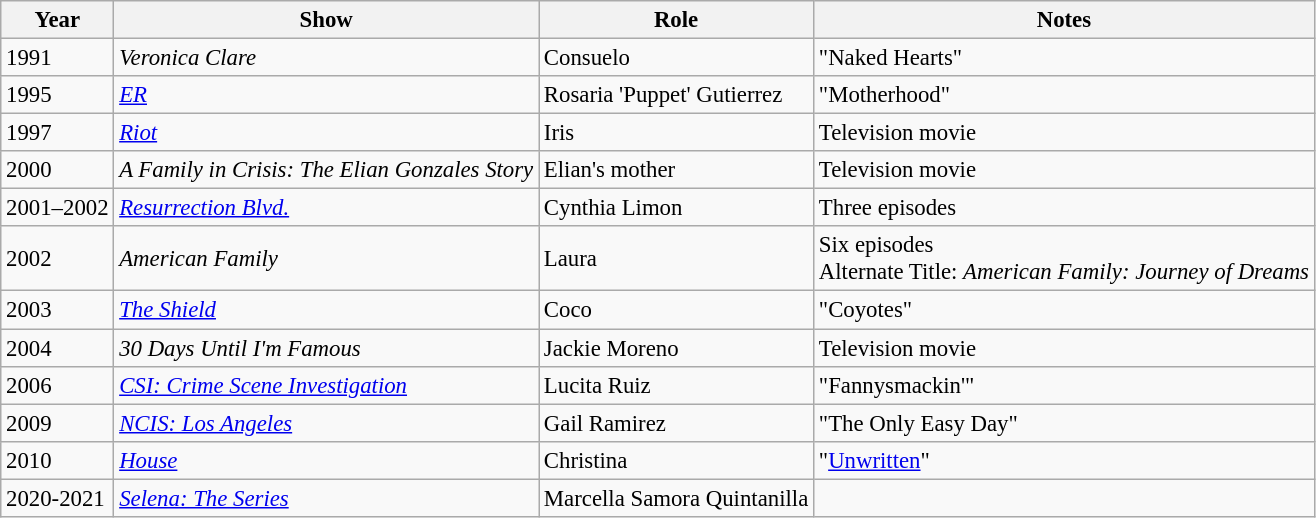<table class="wikitable" style="font-size:95%;">
<tr>
<th>Year</th>
<th>Show</th>
<th>Role</th>
<th>Notes</th>
</tr>
<tr>
<td>1991</td>
<td><em>Veronica Clare</em></td>
<td>Consuelo</td>
<td>"Naked Hearts"</td>
</tr>
<tr>
<td>1995</td>
<td><em><a href='#'>ER</a></em></td>
<td>Rosaria 'Puppet' Gutierrez</td>
<td>"Motherhood"</td>
</tr>
<tr>
<td>1997</td>
<td><em><a href='#'>Riot</a></em></td>
<td>Iris</td>
<td>Television movie</td>
</tr>
<tr>
<td>2000</td>
<td><em>A Family in Crisis: The Elian Gonzales Story</em></td>
<td>Elian's mother</td>
<td>Television movie</td>
</tr>
<tr>
<td>2001–2002</td>
<td><em><a href='#'>Resurrection Blvd.</a></em></td>
<td>Cynthia Limon</td>
<td>Three episodes</td>
</tr>
<tr>
<td>2002</td>
<td><em>American Family</em></td>
<td>Laura</td>
<td>Six episodes<br> Alternate Title: <em>American Family: Journey of Dreams</em></td>
</tr>
<tr>
<td>2003</td>
<td><em><a href='#'>The Shield</a></em></td>
<td>Coco</td>
<td>"Coyotes"</td>
</tr>
<tr>
<td>2004</td>
<td><em>30 Days Until I'm Famous</em></td>
<td>Jackie Moreno</td>
<td>Television movie</td>
</tr>
<tr>
<td>2006</td>
<td><em><a href='#'>CSI: Crime Scene Investigation</a></em></td>
<td>Lucita Ruiz</td>
<td>"Fannysmackin'"</td>
</tr>
<tr>
<td>2009</td>
<td><em><a href='#'>NCIS: Los Angeles</a></em></td>
<td>Gail Ramirez</td>
<td>"The Only Easy Day"</td>
</tr>
<tr>
<td>2010</td>
<td><em><a href='#'>House</a></em></td>
<td>Christina</td>
<td>"<a href='#'>Unwritten</a>"</td>
</tr>
<tr>
<td>2020-2021</td>
<td><em><a href='#'>Selena: The Series</a></em></td>
<td>Marcella Samora Quintanilla</td>
<td></td>
</tr>
</table>
